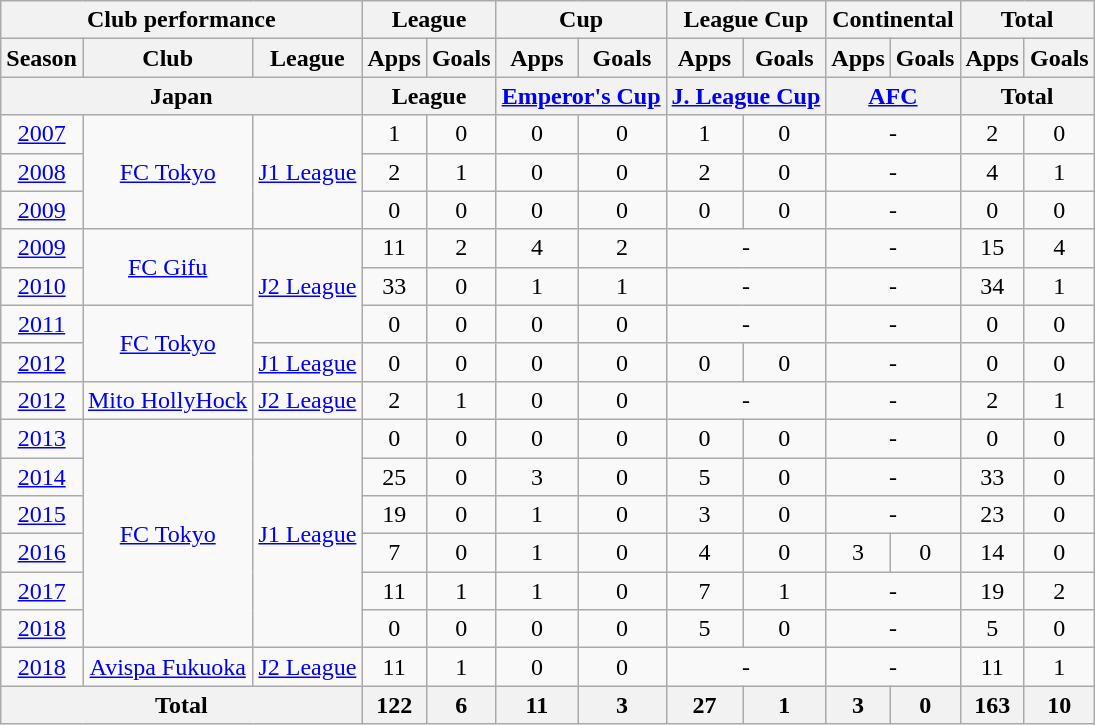<table class="wikitable" style="text-align:center;">
<tr>
<th colspan=3>Club performance</th>
<th colspan=2>League</th>
<th colspan=2>Cup</th>
<th colspan=2>League Cup</th>
<th colspan=2>Continental</th>
<th colspan=2>Total</th>
</tr>
<tr>
<th>Season</th>
<th>Club</th>
<th>League</th>
<th>Apps</th>
<th>Goals</th>
<th>Apps</th>
<th>Goals</th>
<th>Apps</th>
<th>Goals</th>
<th>Apps</th>
<th>Goals</th>
<th>Apps</th>
<th>Goals</th>
</tr>
<tr>
<th colspan=3>Japan</th>
<th colspan=2>League</th>
<th colspan=2><a href='#'>Emperor's Cup</a></th>
<th colspan=2><a href='#'>J. League Cup</a></th>
<th colspan=2><a href='#'>AFC</a></th>
<th colspan=2>Total</th>
</tr>
<tr>
<td><a href='#'>2007</a></td>
<td rowspan="3"><a href='#'>FC Tokyo</a></td>
<td rowspan="3"><a href='#'>J1 League</a></td>
<td>1</td>
<td>0</td>
<td>0</td>
<td>0</td>
<td>1</td>
<td>0</td>
<td colspan="2">-</td>
<td>2</td>
<td>0</td>
</tr>
<tr>
<td><a href='#'>2008</a></td>
<td>2</td>
<td>1</td>
<td>0</td>
<td>0</td>
<td>2</td>
<td>0</td>
<td colspan="2">-</td>
<td>4</td>
<td>1</td>
</tr>
<tr>
<td><a href='#'>2009</a></td>
<td>0</td>
<td>0</td>
<td>0</td>
<td>0</td>
<td>0</td>
<td>0</td>
<td colspan="2">-</td>
<td>0</td>
<td>0</td>
</tr>
<tr>
<td><a href='#'>2009</a></td>
<td rowspan="2"><a href='#'>FC Gifu</a></td>
<td rowspan="3"><a href='#'>J2 League</a></td>
<td>11</td>
<td>2</td>
<td>4</td>
<td>2</td>
<td colspan="2">-</td>
<td colspan="2">-</td>
<td>15</td>
<td>4</td>
</tr>
<tr>
<td><a href='#'>2010</a></td>
<td>33</td>
<td>0</td>
<td>1</td>
<td>1</td>
<td colspan="2">-</td>
<td colspan="2">-</td>
<td>34</td>
<td>1</td>
</tr>
<tr>
<td><a href='#'>2011</a></td>
<td rowspan="2"><a href='#'>FC Tokyo</a></td>
<td>0</td>
<td>0</td>
<td>0</td>
<td>0</td>
<td colspan="2">-</td>
<td colspan="2">-</td>
<td>0</td>
<td>0</td>
</tr>
<tr>
<td><a href='#'>2012</a></td>
<td><a href='#'>J1 League</a></td>
<td>0</td>
<td>0</td>
<td>0</td>
<td>0</td>
<td>0</td>
<td>0</td>
<td colspan="2">-</td>
<td>0</td>
<td>0</td>
</tr>
<tr>
<td><a href='#'>2012</a></td>
<td><a href='#'>Mito HollyHock</a></td>
<td><a href='#'>J2 League</a></td>
<td>2</td>
<td>1</td>
<td>0</td>
<td>0</td>
<td colspan="2">-</td>
<td colspan="2">-</td>
<td>2</td>
<td>1</td>
</tr>
<tr>
<td><a href='#'>2013</a></td>
<td rowspan="6"><a href='#'>FC Tokyo</a></td>
<td rowspan="6"><a href='#'>J1 League</a></td>
<td>0</td>
<td>0</td>
<td>0</td>
<td>0</td>
<td>0</td>
<td>0</td>
<td colspan="2">-</td>
<td>0</td>
<td>0</td>
</tr>
<tr>
<td><a href='#'>2014</a></td>
<td>25</td>
<td>0</td>
<td>3</td>
<td>0</td>
<td>5</td>
<td>0</td>
<td colspan="2">-</td>
<td>33</td>
<td>0</td>
</tr>
<tr>
<td><a href='#'>2015</a></td>
<td>19</td>
<td>0</td>
<td>1</td>
<td>0</td>
<td>3</td>
<td>0</td>
<td colspan="2">-</td>
<td>23</td>
<td>0</td>
</tr>
<tr>
<td><a href='#'>2016</a></td>
<td>7</td>
<td>0</td>
<td>1</td>
<td>0</td>
<td>4</td>
<td>0</td>
<td>3</td>
<td>0</td>
<td>14</td>
<td>0</td>
</tr>
<tr>
<td><a href='#'>2017</a></td>
<td>11</td>
<td>1</td>
<td>1</td>
<td>0</td>
<td>7</td>
<td>1</td>
<td colspan="2">-</td>
<td>19</td>
<td>2</td>
</tr>
<tr>
<td><a href='#'>2018</a></td>
<td>0</td>
<td>0</td>
<td>0</td>
<td>0</td>
<td>5</td>
<td>0</td>
<td colspan="2">-</td>
<td>5</td>
<td>0</td>
</tr>
<tr>
<td><a href='#'>2018</a></td>
<td rowspan="1"><a href='#'>Avispa Fukuoka</a></td>
<td rowspan="1"><a href='#'>J2 League</a></td>
<td>11</td>
<td>1</td>
<td>0</td>
<td>0</td>
<td colspan="2">-</td>
<td colspan="2">-</td>
<td>11</td>
<td>1</td>
</tr>
<tr>
<th colspan=3>Total</th>
<th>122</th>
<th>6</th>
<th>11</th>
<th>3</th>
<th>27</th>
<th>1</th>
<th>3</th>
<th>0</th>
<th>163</th>
<th>10</th>
</tr>
</table>
